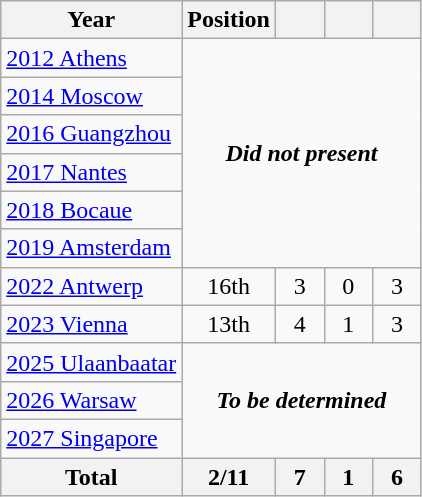<table class="wikitable" style="text-align: center;">
<tr>
<th>Year</th>
<th>Position</th>
<th width=25px></th>
<th width=25px></th>
<th width=25px></th>
</tr>
<tr>
<td style="text-align: left;"> <a href='#'>2012 Athens</a></td>
<td rowspan="6" colspan="4" style="text-align:center;"><strong><em>Did not present</em></strong></td>
</tr>
<tr>
<td style="text-align: left;"> <a href='#'>2014 Moscow</a></td>
</tr>
<tr>
<td style="text-align: left;"> <a href='#'>2016 Guangzhou</a></td>
</tr>
<tr>
<td style="text-align: left;"> <a href='#'>2017 Nantes</a></td>
</tr>
<tr>
<td style="text-align: left;"> <a href='#'>2018 Bocaue</a></td>
</tr>
<tr>
<td style="text-align: left;"> <a href='#'>2019 Amsterdam</a></td>
</tr>
<tr>
<td style="text-align:left;"> <a href='#'>2022 Antwerp</a></td>
<td>16th</td>
<td>3</td>
<td>0</td>
<td>3</td>
</tr>
<tr>
<td style="text-align:left;"> <a href='#'>2023 Vienna</a></td>
<td>13th</td>
<td>4</td>
<td>1</td>
<td>3</td>
</tr>
<tr>
<td style="text-align:left;"> <a href='#'>2025 Ulaanbaatar</a></td>
<td rowspan="3" colspan="4" style="text-align:center;"><strong><em>To be determined</em></strong></td>
</tr>
<tr>
<td style="text-align:left;"> <a href='#'>2026 Warsaw</a></td>
</tr>
<tr>
<td style="text-align:left;"> <a href='#'>2027 Singapore</a></td>
</tr>
<tr>
<th>Total</th>
<th>2/11</th>
<th>7</th>
<th>1</th>
<th>6</th>
</tr>
</table>
